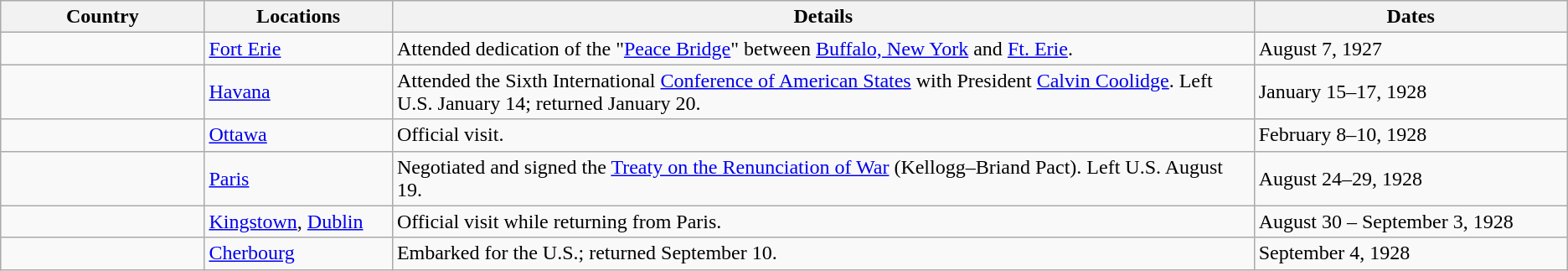<table class="wikitable sortable">
<tr>
<th style="width: 13%;">Country</th>
<th style="width: 12%;">Locations</th>
<th style="width: 55%;">Details</th>
<th style="width: 20%;">Dates</th>
</tr>
<tr>
<td></td>
<td><a href='#'>Fort Erie</a></td>
<td>Attended dedication of the "<a href='#'>Peace Bridge</a>" between <a href='#'>Buffalo, New York</a> and <a href='#'>Ft. Erie</a>.</td>
<td>August 7, 1927</td>
</tr>
<tr>
<td></td>
<td><a href='#'>Havana</a></td>
<td>Attended the Sixth International <a href='#'>Conference of American States</a> with President <a href='#'>Calvin Coolidge</a>. Left U.S. January 14; returned January 20.</td>
<td>January 15–17, 1928</td>
</tr>
<tr>
<td></td>
<td><a href='#'>Ottawa</a></td>
<td>Official visit.</td>
<td>February 8–10, 1928</td>
</tr>
<tr>
<td></td>
<td><a href='#'>Paris</a></td>
<td>Negotiated and signed the <a href='#'>Treaty on the Renunciation of War</a> (Kellogg–Briand Pact). Left U.S. August 19.</td>
<td>August 24–29, 1928</td>
</tr>
<tr>
<td></td>
<td><a href='#'>Kingstown</a>, <a href='#'>Dublin</a></td>
<td>Official visit while returning from Paris.</td>
<td>August 30 – September 3, 1928</td>
</tr>
<tr>
<td></td>
<td><a href='#'>Cherbourg</a></td>
<td>Embarked for the U.S.; returned September 10.</td>
<td>September 4, 1928</td>
</tr>
</table>
